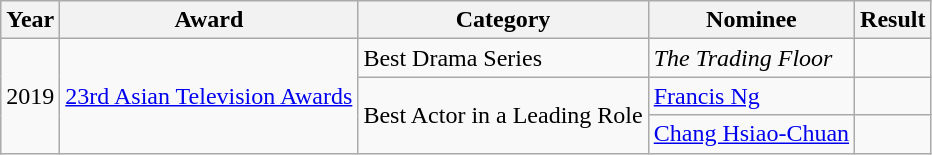<table class="wikitable">
<tr>
<th>Year</th>
<th>Award</th>
<th>Category</th>
<th>Nominee</th>
<th>Result</th>
</tr>
<tr>
<td rowspan=3>2019</td>
<td rowspan=3><a href='#'>23rd Asian Television Awards</a></td>
<td>Best Drama Series</td>
<td><em>The Trading Floor</em></td>
<td></td>
</tr>
<tr>
<td rowspan=2>Best Actor in a Leading Role</td>
<td><a href='#'>Francis Ng</a></td>
<td></td>
</tr>
<tr>
<td><a href='#'>Chang Hsiao-Chuan</a></td>
<td></td>
</tr>
</table>
